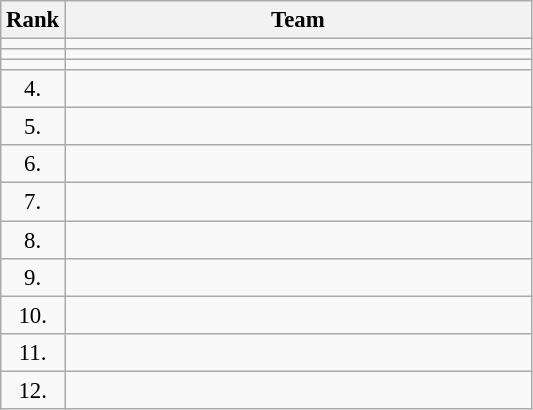<table class="wikitable" style="font-size:95%;">
<tr>
<th>Rank</th>
<th align="left" style="width: 20em">Team</th>
</tr>
<tr>
<td align="center"></td>
<td></td>
</tr>
<tr>
<td align="center"></td>
<td></td>
</tr>
<tr>
<td align="center"></td>
<td></td>
</tr>
<tr>
<td rowspan=1 align="center">4.</td>
<td></td>
</tr>
<tr>
<td rowspan=1 align="center">5.</td>
<td></td>
</tr>
<tr>
<td rowspan=1 align="center">6.</td>
<td></td>
</tr>
<tr>
<td rowspan=1 align="center">7.</td>
<td></td>
</tr>
<tr>
<td rowspan=1 align="center">8.</td>
<td></td>
</tr>
<tr>
<td rowspan=1 align="center">9.</td>
<td></td>
</tr>
<tr>
<td rowspan=1 align="center">10.</td>
<td></td>
</tr>
<tr>
<td rowspan=1 align="center">11.</td>
<td></td>
</tr>
<tr>
<td rowspan=1 align="center">12.</td>
<td></td>
</tr>
</table>
